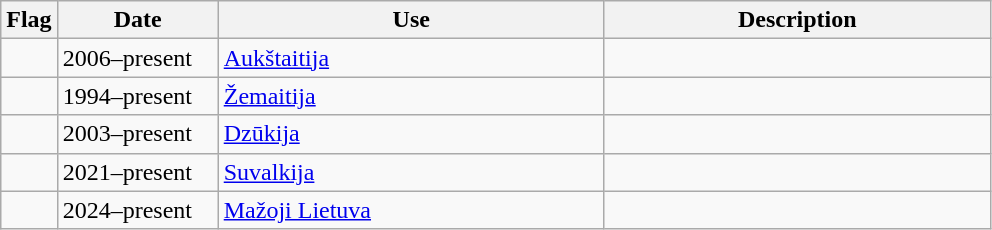<table class="wikitable sortable">
<tr>
<th>Flag</th>
<th width="100">Date</th>
<th width="250">Use</th>
<th width="250">Description</th>
</tr>
<tr>
<td></td>
<td>2006–present</td>
<td><a href='#'>Aukštaitija</a></td>
<td></td>
</tr>
<tr>
<td></td>
<td>1994–present</td>
<td><a href='#'>Žemaitija</a></td>
<td></td>
</tr>
<tr>
<td></td>
<td>2003–present</td>
<td><a href='#'>Dzūkija</a></td>
<td></td>
</tr>
<tr>
<td></td>
<td>2021–present</td>
<td><a href='#'>Suvalkija</a></td>
<td></td>
</tr>
<tr>
<td></td>
<td>2024–present</td>
<td><a href='#'>Mažoji Lietuva</a></td>
<td></td>
</tr>
</table>
